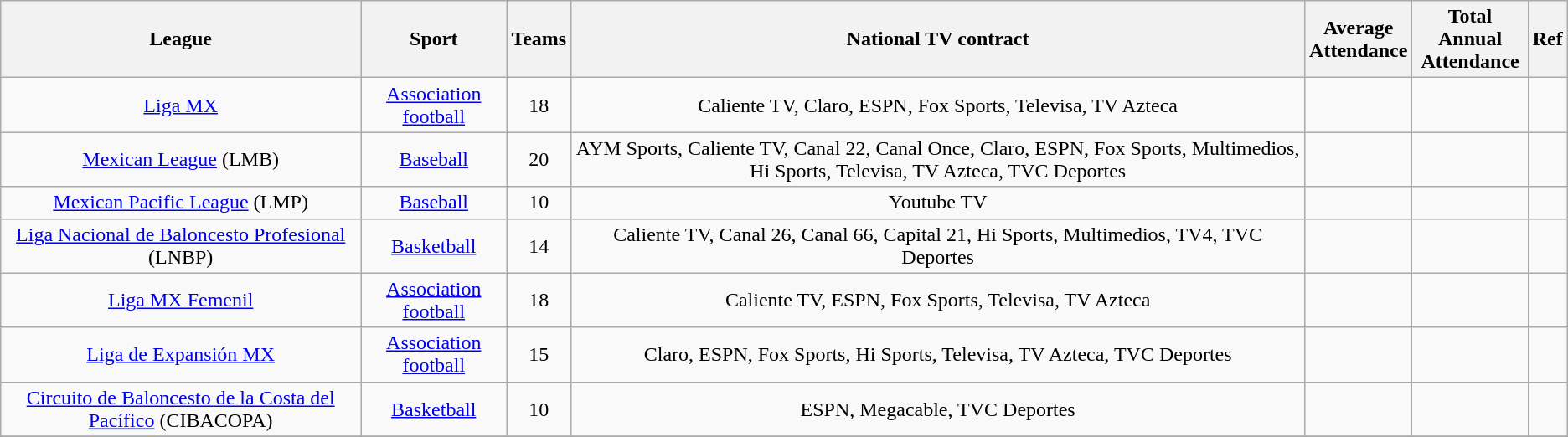<table class="wikitable sortable" style="text-align:center">
<tr>
<th>League</th>
<th>Sport</th>
<th>Teams</th>
<th>National TV contract</th>
<th>Average<br>Attendance</th>
<th>Total Annual<br>Attendance</th>
<th>Ref</th>
</tr>
<tr>
<td><a href='#'>Liga MX</a></td>
<td><a href='#'>Association football</a></td>
<td>18</td>
<td>Caliente TV, Claro, ESPN, Fox Sports, Televisa, TV Azteca</td>
<td></td>
<td></td>
<td></td>
</tr>
<tr>
<td><a href='#'>Mexican League</a> (LMB)</td>
<td><a href='#'>Baseball</a></td>
<td>20</td>
<td>AYM Sports, Caliente TV, Canal 22, Canal Once, Claro, ESPN, Fox Sports, Multimedios, Hi Sports, Televisa, TV Azteca, TVC Deportes</td>
<td></td>
<td></td>
<td></td>
</tr>
<tr>
<td><a href='#'>Mexican Pacific League</a> (LMP)</td>
<td><a href='#'>Baseball</a></td>
<td>10</td>
<td>Youtube TV</td>
<td></td>
<td></td>
<td></td>
</tr>
<tr>
<td><a href='#'>Liga Nacional de Baloncesto Profesional</a> (LNBP)</td>
<td><a href='#'>Basketball</a></td>
<td>14</td>
<td>Caliente TV, Canal 26, Canal 66, Capital 21, Hi Sports, Multimedios, TV4, TVC Deportes</td>
<td></td>
<td></td>
<td></td>
</tr>
<tr>
<td><a href='#'>Liga MX Femenil</a></td>
<td><a href='#'>Association football</a></td>
<td>18</td>
<td>Caliente TV, ESPN, Fox Sports, Televisa, TV Azteca</td>
<td></td>
<td></td>
<td></td>
</tr>
<tr>
<td><a href='#'>Liga de Expansión MX</a></td>
<td><a href='#'>Association football</a></td>
<td>15</td>
<td>Claro, ESPN, Fox Sports, Hi Sports, Televisa, TV Azteca, TVC Deportes</td>
<td></td>
<td></td>
<td></td>
</tr>
<tr>
<td><a href='#'>Circuito de Baloncesto de la Costa del Pacífico</a> (CIBACOPA)</td>
<td><a href='#'>Basketball</a></td>
<td>10</td>
<td>ESPN, Megacable, TVC Deportes</td>
<td></td>
<td></td>
<td></td>
</tr>
<tr>
</tr>
</table>
